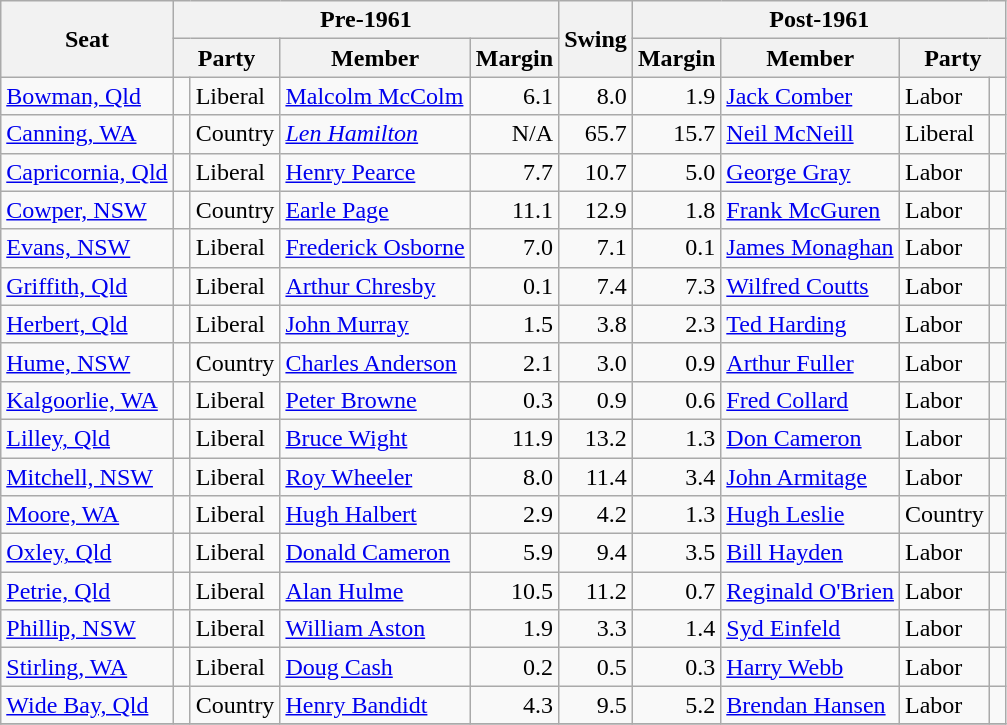<table class="wikitable">
<tr>
<th rowspan="2">Seat</th>
<th colspan="4">Pre-1961</th>
<th rowspan="2">Swing</th>
<th colspan="4">Post-1961</th>
</tr>
<tr>
<th colspan="2">Party</th>
<th>Member</th>
<th>Margin</th>
<th>Margin</th>
<th>Member</th>
<th colspan="2">Party</th>
</tr>
<tr>
<td><a href='#'>Bowman, Qld</a></td>
<td> </td>
<td>Liberal</td>
<td><a href='#'>Malcolm McColm</a></td>
<td style="text-align:right;">6.1</td>
<td style="text-align:right;">8.0</td>
<td style="text-align:right;">1.9</td>
<td><a href='#'>Jack Comber</a></td>
<td>Labor</td>
<td> </td>
</tr>
<tr>
<td><a href='#'>Canning, WA</a></td>
<td> </td>
<td>Country</td>
<td><em><a href='#'>Len Hamilton</a></em></td>
<td style="text-align:right;">N/A</td>
<td style="text-align:right;">65.7</td>
<td style="text-align:right;">15.7</td>
<td><a href='#'>Neil McNeill</a></td>
<td>Liberal</td>
<td> </td>
</tr>
<tr>
<td><a href='#'>Capricornia, Qld</a></td>
<td> </td>
<td>Liberal</td>
<td><a href='#'>Henry Pearce</a></td>
<td style="text-align:right;">7.7</td>
<td style="text-align:right;">10.7</td>
<td style="text-align:right;">5.0</td>
<td><a href='#'>George Gray</a></td>
<td>Labor</td>
<td> </td>
</tr>
<tr>
<td><a href='#'>Cowper, NSW</a></td>
<td> </td>
<td>Country</td>
<td><a href='#'>Earle Page</a></td>
<td style="text-align:right;">11.1</td>
<td style="text-align:right;">12.9</td>
<td style="text-align:right;">1.8</td>
<td><a href='#'>Frank McGuren</a></td>
<td>Labor</td>
<td> </td>
</tr>
<tr>
<td><a href='#'>Evans, NSW</a></td>
<td> </td>
<td>Liberal</td>
<td><a href='#'>Frederick Osborne</a></td>
<td style="text-align:right;">7.0</td>
<td style="text-align:right;">7.1</td>
<td style="text-align:right;">0.1</td>
<td><a href='#'>James Monaghan</a></td>
<td>Labor</td>
<td> </td>
</tr>
<tr>
<td><a href='#'>Griffith, Qld</a></td>
<td> </td>
<td>Liberal</td>
<td><a href='#'>Arthur Chresby</a></td>
<td style="text-align:right;">0.1</td>
<td style="text-align:right;">7.4</td>
<td style="text-align:right;">7.3</td>
<td><a href='#'>Wilfred Coutts</a></td>
<td>Labor</td>
<td> </td>
</tr>
<tr>
<td><a href='#'>Herbert, Qld</a></td>
<td> </td>
<td>Liberal</td>
<td><a href='#'>John Murray</a></td>
<td style="text-align:right;">1.5</td>
<td style="text-align:right;">3.8</td>
<td style="text-align:right;">2.3</td>
<td><a href='#'>Ted Harding</a></td>
<td>Labor</td>
<td> </td>
</tr>
<tr>
<td><a href='#'>Hume, NSW</a></td>
<td> </td>
<td>Country</td>
<td><a href='#'>Charles Anderson</a></td>
<td style="text-align:right;">2.1</td>
<td style="text-align:right;">3.0</td>
<td style="text-align:right;">0.9</td>
<td><a href='#'>Arthur Fuller</a></td>
<td>Labor</td>
<td> </td>
</tr>
<tr>
<td><a href='#'>Kalgoorlie, WA</a></td>
<td> </td>
<td>Liberal</td>
<td><a href='#'>Peter Browne</a></td>
<td style="text-align:right;">0.3</td>
<td style="text-align:right;">0.9</td>
<td style="text-align:right;">0.6</td>
<td><a href='#'>Fred Collard</a></td>
<td>Labor</td>
<td> </td>
</tr>
<tr>
<td><a href='#'>Lilley, Qld</a></td>
<td> </td>
<td>Liberal</td>
<td><a href='#'>Bruce Wight</a></td>
<td style="text-align:right;">11.9</td>
<td style="text-align:right;">13.2</td>
<td style="text-align:right;">1.3</td>
<td><a href='#'>Don Cameron</a></td>
<td>Labor</td>
<td> </td>
</tr>
<tr>
<td><a href='#'>Mitchell, NSW</a></td>
<td> </td>
<td>Liberal</td>
<td><a href='#'>Roy Wheeler</a></td>
<td style="text-align:right;">8.0</td>
<td style="text-align:right;">11.4</td>
<td style="text-align:right;">3.4</td>
<td><a href='#'>John Armitage</a></td>
<td>Labor</td>
<td> </td>
</tr>
<tr>
<td><a href='#'>Moore, WA</a></td>
<td> </td>
<td>Liberal</td>
<td><a href='#'>Hugh Halbert</a></td>
<td style="text-align:right;">2.9</td>
<td style="text-align:right;">4.2</td>
<td style="text-align:right;">1.3</td>
<td><a href='#'>Hugh Leslie</a></td>
<td>Country</td>
<td> </td>
</tr>
<tr>
<td><a href='#'>Oxley, Qld</a></td>
<td> </td>
<td>Liberal</td>
<td><a href='#'>Donald Cameron</a></td>
<td style="text-align:right;">5.9</td>
<td style="text-align:right;">9.4</td>
<td style="text-align:right;">3.5</td>
<td><a href='#'>Bill Hayden</a></td>
<td>Labor</td>
<td> </td>
</tr>
<tr>
<td><a href='#'>Petrie, Qld</a></td>
<td> </td>
<td>Liberal</td>
<td><a href='#'>Alan Hulme</a></td>
<td style="text-align:right;">10.5</td>
<td style="text-align:right;">11.2</td>
<td style="text-align:right;">0.7</td>
<td><a href='#'>Reginald O'Brien</a></td>
<td>Labor</td>
<td> </td>
</tr>
<tr>
<td><a href='#'>Phillip, NSW</a></td>
<td> </td>
<td>Liberal</td>
<td><a href='#'>William Aston</a></td>
<td style="text-align:right;">1.9</td>
<td style="text-align:right;">3.3</td>
<td style="text-align:right;">1.4</td>
<td><a href='#'>Syd Einfeld</a></td>
<td>Labor</td>
<td> </td>
</tr>
<tr>
<td><a href='#'>Stirling, WA</a></td>
<td> </td>
<td>Liberal</td>
<td><a href='#'>Doug Cash</a></td>
<td style="text-align:right;">0.2</td>
<td style="text-align:right;">0.5</td>
<td style="text-align:right;">0.3</td>
<td><a href='#'>Harry Webb</a></td>
<td>Labor</td>
<td> </td>
</tr>
<tr>
<td><a href='#'>Wide Bay, Qld</a></td>
<td> </td>
<td>Country</td>
<td><a href='#'>Henry Bandidt</a></td>
<td style="text-align:right;">4.3</td>
<td style="text-align:right;">9.5</td>
<td style="text-align:right;">5.2</td>
<td><a href='#'>Brendan Hansen</a></td>
<td>Labor</td>
<td> </td>
</tr>
<tr>
</tr>
</table>
